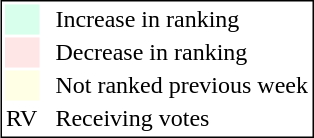<table style="border:1px solid black;" align=right>
<tr>
<td style="background:#D8FFEB; width:20px;"></td>
<td> </td>
<td>Increase in ranking</td>
</tr>
<tr>
<td style="background:#FFE6E6; width:20px;"></td>
<td> </td>
<td>Decrease in ranking</td>
</tr>
<tr>
<td style="background:#FFFFE6; width:20px;"></td>
<td> </td>
<td>Not ranked previous week</td>
</tr>
<tr>
<td>RV</td>
<td> </td>
<td>Receiving votes</td>
</tr>
</table>
